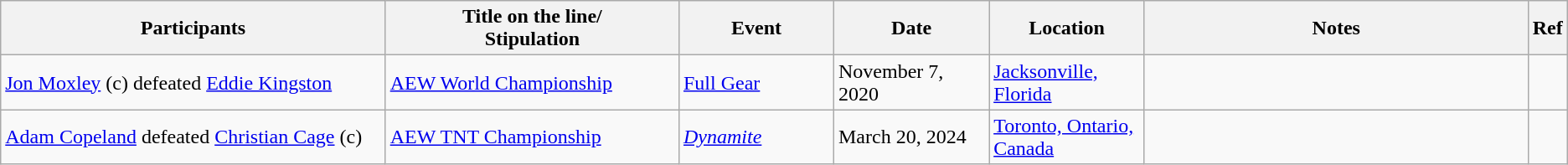<table class="wikitable">
<tr>
<th width=25%>Participants</th>
<th width=19%>Title on the line/<br>Stipulation</th>
<th width=10%>Event</th>
<th width=10%>Date</th>
<th width=10%>Location</th>
<th width=25%>Notes</th>
<th width=1%>Ref</th>
</tr>
<tr>
<td><a href='#'>Jon Moxley</a> (c) defeated <a href='#'>Eddie Kingston</a></td>
<td><a href='#'>AEW World Championship</a></td>
<td><a href='#'>Full Gear</a></td>
<td>November 7, 2020</td>
<td><a href='#'>Jacksonville, Florida</a></td>
<td></td>
<td></td>
</tr>
<tr>
<td><a href='#'>Adam Copeland</a> defeated <a href='#'>Christian Cage</a> (c)</td>
<td><a href='#'>AEW TNT Championship</a></td>
<td><a href='#'><em>Dynamite</em></a></td>
<td>March 20, 2024</td>
<td><a href='#'>Toronto, Ontario, Canada</a></td>
<td></td>
<td></td>
</tr>
</table>
